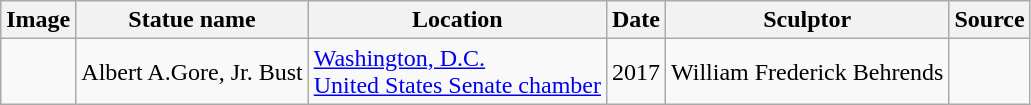<table class="wikitable sortable">
<tr>
<th class="unsortable" scope="col">Image</th>
<th scope="col">Statue name</th>
<th scope="col">Location</th>
<th scope="col">Date</th>
<th scope="col">Sculptor</th>
<th class="unsortable" scope="col">Source</th>
</tr>
<tr>
<td></td>
<td>Albert A.Gore, Jr. Bust</td>
<td><a href='#'>Washington, D.C.</a><br><a href='#'>United States Senate chamber</a></td>
<td>2017</td>
<td>William Frederick Behrends</td>
<td></td>
</tr>
</table>
